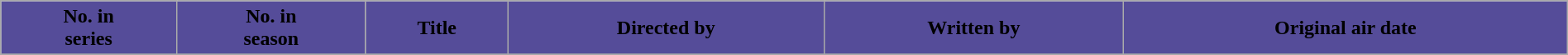<table class="wikitable plainrowheaders" style="width:100%">
<tr>
<th style="background: #554c99;">No. in<br>series</th>
<th style="background: #554c99;">No. in<br>season</th>
<th style="background: #554c99;">Title</th>
<th style="background: #554c99;">Directed by</th>
<th style="background: #554c99;">Written by</th>
<th style="background: #554c99;">Original air date</th>
</tr>
<tr>
</tr>
</table>
